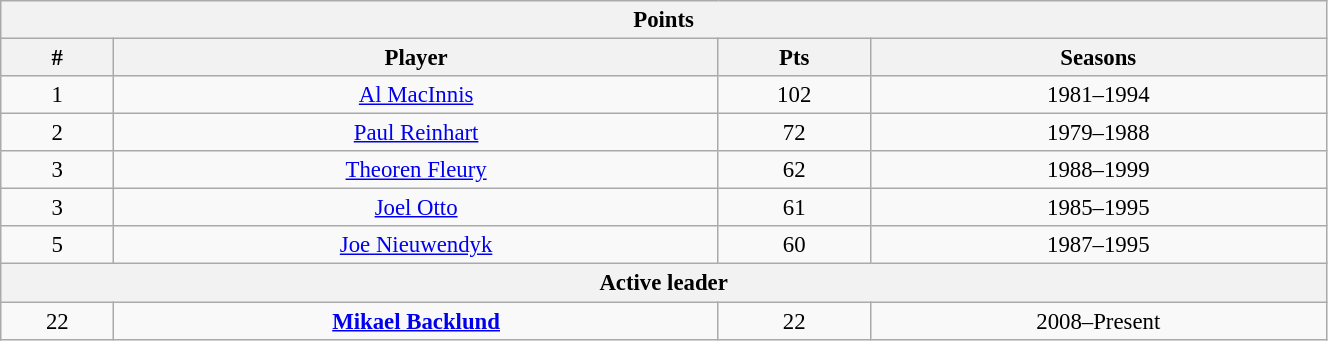<table class="wikitable" style="text-align: center; font-size: 95%" width="70%">
<tr>
<th colspan="4">Points</th>
</tr>
<tr>
<th>#</th>
<th>Player</th>
<th>Pts</th>
<th>Seasons</th>
</tr>
<tr>
<td>1</td>
<td><a href='#'>Al MacInnis</a></td>
<td>102</td>
<td>1981–1994</td>
</tr>
<tr>
<td>2</td>
<td><a href='#'>Paul Reinhart</a></td>
<td>72</td>
<td>1979–1988</td>
</tr>
<tr>
<td>3</td>
<td><a href='#'>Theoren Fleury</a></td>
<td>62</td>
<td>1988–1999</td>
</tr>
<tr>
<td>3</td>
<td><a href='#'>Joel Otto</a></td>
<td>61</td>
<td>1985–1995</td>
</tr>
<tr>
<td>5</td>
<td><a href='#'>Joe Nieuwendyk</a></td>
<td>60</td>
<td>1987–1995</td>
</tr>
<tr>
<th colspan="4">Active leader</th>
</tr>
<tr>
<td>22</td>
<td><strong><a href='#'>Mikael Backlund</a></strong></td>
<td>22</td>
<td>2008–Present</td>
</tr>
</table>
